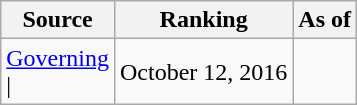<table class="wikitable" style="text-align:center">
<tr>
<th>Source</th>
<th>Ranking</th>
<th>As of</th>
</tr>
<tr>
<td align=left><a href='#'>Governing</a><br>| </td>
<td>October 12, 2016</td>
</tr>
</table>
